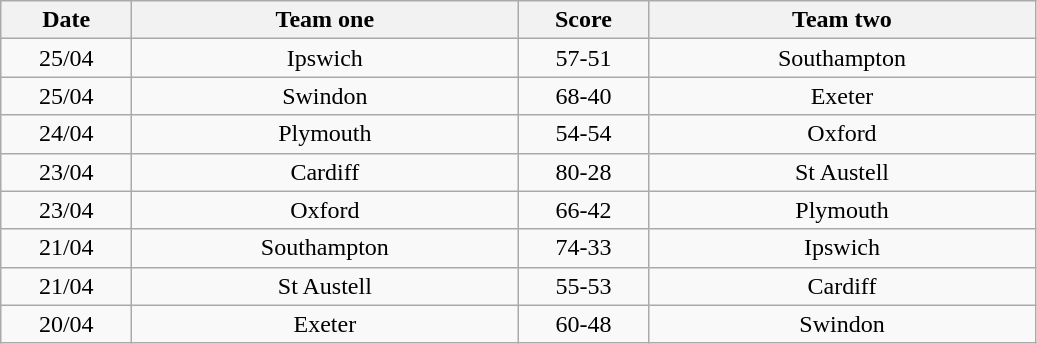<table class="wikitable" style="text-align: center">
<tr>
<th width=80>Date</th>
<th width=250>Team one</th>
<th width=80>Score</th>
<th width=250>Team two</th>
</tr>
<tr>
<td>25/04</td>
<td>Ipswich</td>
<td>57-51</td>
<td>Southampton</td>
</tr>
<tr>
<td>25/04</td>
<td>Swindon</td>
<td>68-40</td>
<td>Exeter</td>
</tr>
<tr>
<td>24/04</td>
<td>Plymouth</td>
<td>54-54</td>
<td>Oxford</td>
</tr>
<tr>
<td>23/04</td>
<td>Cardiff</td>
<td>80-28</td>
<td>St Austell</td>
</tr>
<tr>
<td>23/04</td>
<td>Oxford</td>
<td>66-42</td>
<td>Plymouth</td>
</tr>
<tr>
<td>21/04</td>
<td>Southampton</td>
<td>74-33</td>
<td>Ipswich</td>
</tr>
<tr>
<td>21/04</td>
<td>St Austell</td>
<td>55-53</td>
<td>Cardiff</td>
</tr>
<tr>
<td>20/04</td>
<td>Exeter</td>
<td>60-48</td>
<td>Swindon</td>
</tr>
</table>
